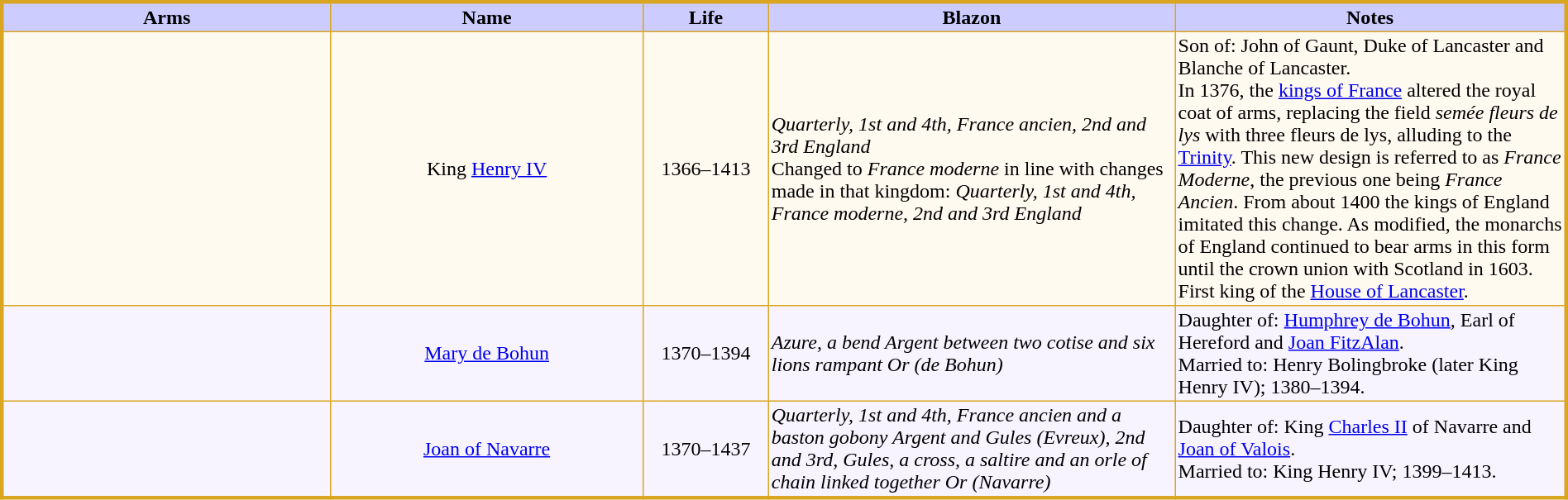<table width="100%" border="1" cellpadding="2" cellspacing="0" style="margin: 0.5em 0.3em 0.5em 0; background: #f9f9f9; border: 3px solid goldenrod; border-collapse: collapse;">
<tr>
<th width="21%" bgcolor = "#ccccff">Arms</th>
<th width="20%" bgcolor = "#ccccff">Name</th>
<th width="8%" bgcolor = "#ccccff">Life</th>
<th width="26%" bgcolor = "#ccccff">Blazon</th>
<th width="26%" bgcolor = "#ccccff">Notes</th>
</tr>
<tr bgcolor=fffaf0>
<td align="center"> </td>
<td align="center">King <a href='#'>Henry IV</a></td>
<td align="center">1366–1413</td>
<td><em>Quarterly, 1st and 4th, France ancien, 2nd and 3rd England</em><br>Changed to <em>France moderne</em> in line with changes made in that kingdom: <em>Quarterly, 1st and 4th, France moderne, 2nd and 3rd England</em></td>
<td>Son of: John of Gaunt, Duke of Lancaster and Blanche of Lancaster.<br>In 1376, the <a href='#'>kings of France</a> altered the royal coat of arms, replacing the field <em>semée fleurs de lys</em> with three fleurs de lys, alluding to the <a href='#'>Trinity</a>. This new design is referred to as <em>France Moderne</em>, the previous one being <em>France Ancien</em>. From about 1400 the kings of England imitated this change. As modified, the monarchs of England continued to bear arms in this form until the crown union with Scotland in 1603.<br>First king of the <a href='#'>House of Lancaster</a>.</td>
</tr>
<tr bgcolor=f8f4ff>
<td align="center"></td>
<td align="center"><a href='#'>Mary de Bohun</a></td>
<td align="center">1370–1394</td>
<td><em>Azure, a bend Argent between two cotise and six lions rampant Or (de Bohun)</em></td>
<td>Daughter of: <a href='#'>Humphrey de Bohun</a>, Earl of Hereford and <a href='#'>Joan FitzAlan</a>.<br>Married to: Henry Bolingbroke (later King Henry IV); 1380–1394.</td>
</tr>
<tr bgcolor=#f8f4ff>
<td align="center"></td>
<td align="center"><a href='#'>Joan of Navarre</a></td>
<td align="center">1370–1437</td>
<td><em>Quarterly, 1st and 4th, France ancien and a baston gobony Argent and Gules (Evreux), 2nd and 3rd, Gules, a cross, a saltire and an orle of chain linked together Or (Navarre)</em></td>
<td>Daughter of: King <a href='#'>Charles II</a> of Navarre and <a href='#'>Joan of Valois</a>.<br>Married to: King Henry IV; 1399–1413.</td>
</tr>
</table>
